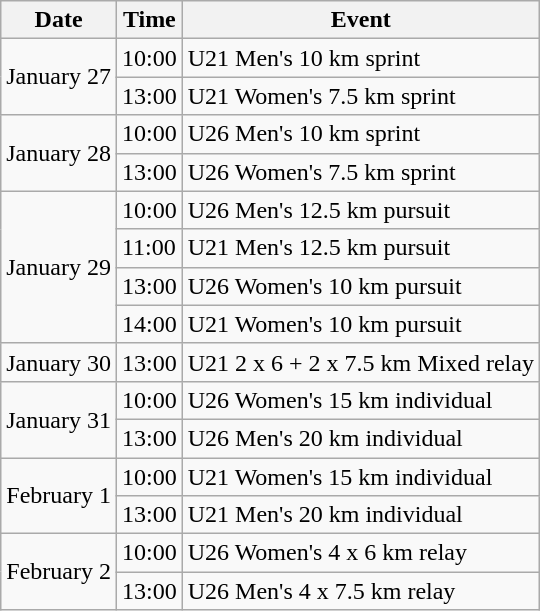<table class="wikitable">
<tr>
<th>Date</th>
<th>Time</th>
<th>Event</th>
</tr>
<tr>
<td rowspan=2>January 27</td>
<td>10:00</td>
<td>U21 Men's 10 km sprint</td>
</tr>
<tr>
<td>13:00</td>
<td>U21 Women's 7.5 km sprint</td>
</tr>
<tr>
<td rowspan=2>January 28</td>
<td>10:00</td>
<td>U26 Men's 10 km sprint</td>
</tr>
<tr>
<td>13:00</td>
<td>U26 Women's 7.5 km sprint</td>
</tr>
<tr>
<td rowspan=4>January 29</td>
<td>10:00</td>
<td>U26 Men's 12.5 km pursuit</td>
</tr>
<tr>
<td>11:00</td>
<td>U21 Men's 12.5 km pursuit</td>
</tr>
<tr>
<td>13:00</td>
<td>U26 Women's 10 km pursuit</td>
</tr>
<tr>
<td>14:00</td>
<td>U21 Women's 10 km pursuit</td>
</tr>
<tr>
<td>January 30</td>
<td>13:00</td>
<td>U21 2 x 6 + 2 x 7.5 km Mixed relay</td>
</tr>
<tr>
<td rowspan=2>January 31</td>
<td>10:00</td>
<td>U26 Women's 15 km individual</td>
</tr>
<tr>
<td>13:00</td>
<td>U26 Men's 20 km individual</td>
</tr>
<tr>
<td rowspan=2>February 1</td>
<td>10:00</td>
<td>U21 Women's 15 km individual</td>
</tr>
<tr>
<td>13:00</td>
<td>U21 Men's 20 km individual</td>
</tr>
<tr>
<td rowspan=2>February 2</td>
<td>10:00</td>
<td>U26 Women's 4 x 6 km relay</td>
</tr>
<tr>
<td>13:00</td>
<td>U26 Men's 4 x 7.5 km relay</td>
</tr>
</table>
